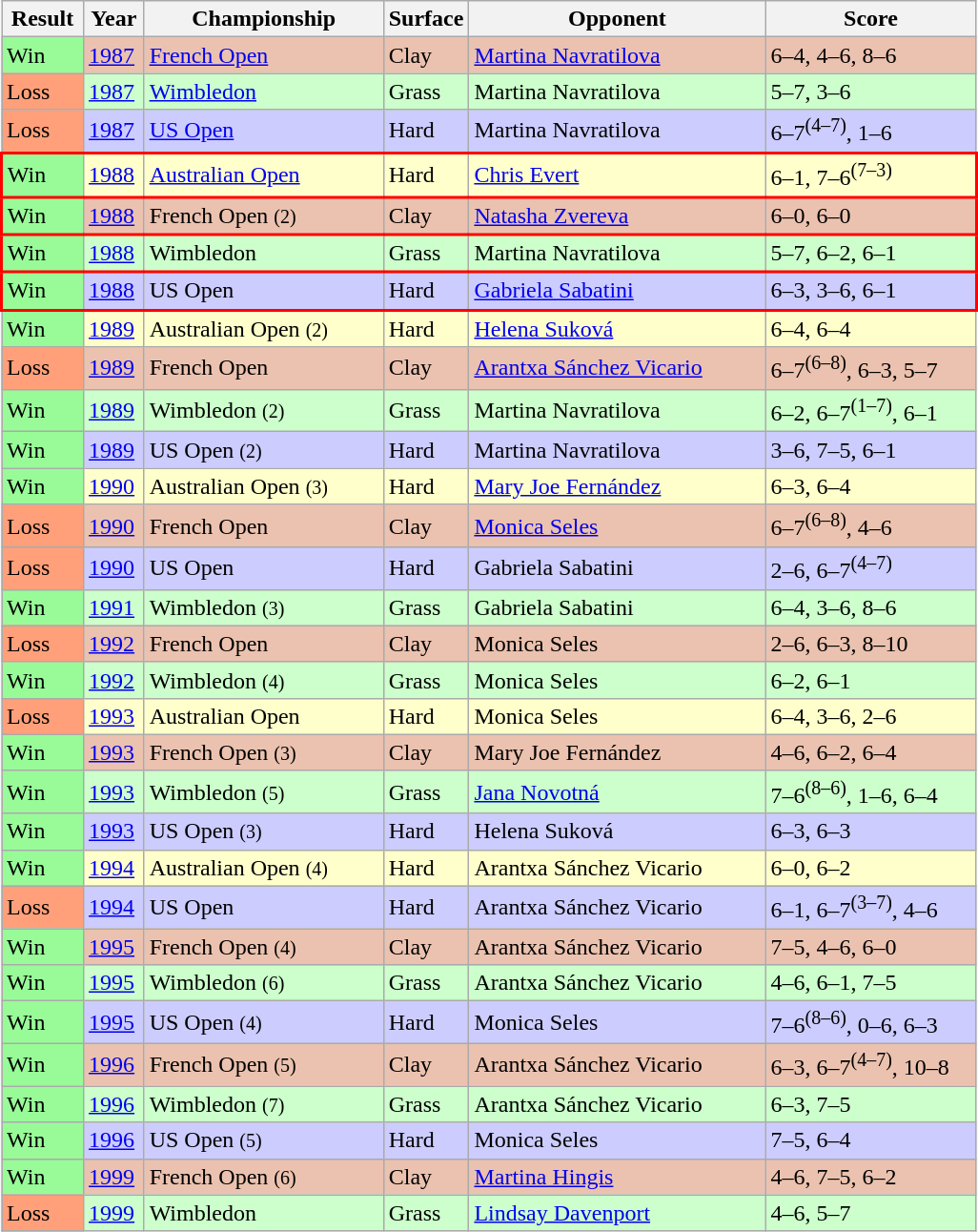<table class="sortable wikitable">
<tr>
<th style="width:50px">Result</th>
<th style="width:35px">Year</th>
<th style="width:160px">Championship</th>
<th style="width:50px">Surface</th>
<th style="width:200px">Opponent</th>
<th style="width:140px" class="unsortable">Score</th>
</tr>
<tr style="background:#ebc2af;">
<td style="background:#98fb98;">Win</td>
<td><a href='#'>1987</a></td>
<td><a href='#'>French Open</a></td>
<td>Clay</td>
<td> <a href='#'>Martina Navratilova</a></td>
<td>6–4, 4–6, 8–6</td>
</tr>
<tr style="background:#cfc;">
<td style="background:#ffa07a;">Loss</td>
<td><a href='#'>1987</a></td>
<td><a href='#'>Wimbledon</a></td>
<td>Grass</td>
<td> Martina Navratilova</td>
<td>5–7, 3–6</td>
</tr>
<tr style="background:#ccf;">
<td style="background:#ffa07a;">Loss</td>
<td><a href='#'>1987</a></td>
<td><a href='#'>US Open</a></td>
<td>Hard</td>
<td> Martina Navratilova</td>
<td>6–7<sup>(4–7)</sup>, 1–6</td>
</tr>
<tr style="border: 2px solid red" bgcolor="#FFFFCC">
<td style="background:#98fb98;">Win</td>
<td><a href='#'>1988</a></td>
<td><a href='#'>Australian Open</a></td>
<td>Hard</td>
<td> <a href='#'>Chris Evert</a></td>
<td>6–1, 7–6<sup>(7–3)</sup></td>
</tr>
<tr style="border: 2px solid red" bgcolor="#EBC2AF">
<td style="background:#98fb98;">Win</td>
<td><a href='#'>1988</a></td>
<td>French Open <small>(2)</small></td>
<td>Clay</td>
<td> <a href='#'>Natasha Zvereva</a></td>
<td>6–0, 6–0</td>
</tr>
<tr style="border: 2px solid red" bgcolor="#CCFFCC">
<td style="background:#98fb98;">Win</td>
<td><a href='#'>1988</a></td>
<td>Wimbledon</td>
<td>Grass</td>
<td> Martina Navratilova</td>
<td>5–7, 6–2, 6–1</td>
</tr>
<tr style="border: 2px solid red" bgcolor="#CCCCFF">
<td style="background:#98fb98;">Win</td>
<td><a href='#'>1988</a></td>
<td>US Open</td>
<td>Hard</td>
<td> <a href='#'>Gabriela Sabatini</a></td>
<td>6–3, 3–6, 6–1</td>
</tr>
<tr bgcolor=FFFFCC>
<td style="background:#98fb98;">Win</td>
<td><a href='#'>1989</a></td>
<td>Australian Open <small>(2)</small></td>
<td>Hard</td>
<td> <a href='#'>Helena Suková</a></td>
<td>6–4, 6–4</td>
</tr>
<tr style="background:#ebc2af;">
<td style="background:#ffa07a;">Loss</td>
<td><a href='#'>1989</a></td>
<td>French Open</td>
<td>Clay</td>
<td> <a href='#'>Arantxa Sánchez Vicario</a></td>
<td>6–7<sup>(6–8)</sup>, 6–3, 5–7</td>
</tr>
<tr style="background:#cfc;">
<td style="background:#98fb98;">Win</td>
<td><a href='#'>1989</a></td>
<td>Wimbledon <small>(2)</small></td>
<td>Grass</td>
<td> Martina Navratilova</td>
<td>6–2, 6–7<sup>(1–7)</sup>, 6–1</td>
</tr>
<tr style="background:#ccf;">
<td style="background:#98fb98;">Win</td>
<td><a href='#'>1989</a></td>
<td>US Open <small>(2)</small></td>
<td>Hard</td>
<td> Martina Navratilova</td>
<td>3–6, 7–5, 6–1</td>
</tr>
<tr bgcolor=FFFFCC>
<td style="background:#98fb98;">Win</td>
<td><a href='#'>1990</a></td>
<td>Australian Open <small>(3)</small></td>
<td>Hard</td>
<td> <a href='#'>Mary Joe Fernández</a></td>
<td>6–3, 6–4</td>
</tr>
<tr bgcolor=EBC2AF>
<td style="background:#ffa07a;">Loss</td>
<td><a href='#'>1990</a></td>
<td>French Open</td>
<td>Clay</td>
<td> <a href='#'>Monica Seles</a></td>
<td>6–7<sup>(6–8)</sup>, 4–6</td>
</tr>
<tr style="background:#ccf;">
<td style="background:#ffa07a;">Loss</td>
<td><a href='#'>1990</a></td>
<td>US Open</td>
<td>Hard</td>
<td> Gabriela Sabatini</td>
<td>2–6, 6–7<sup>(4–7)</sup></td>
</tr>
<tr style="background:#cfc;">
<td style="background:#98fb98;">Win</td>
<td><a href='#'>1991</a></td>
<td>Wimbledon <small>(3)</small></td>
<td>Grass</td>
<td> Gabriela Sabatini</td>
<td>6–4, 3–6, 8–6</td>
</tr>
<tr style="background:#ebc2af;">
<td style="background:#ffa07a;">Loss</td>
<td><a href='#'>1992</a></td>
<td>French Open</td>
<td>Clay</td>
<td> Monica Seles</td>
<td>2–6, 6–3, 8–10</td>
</tr>
<tr style="background:#cfc;">
<td style="background:#98fb98;">Win</td>
<td><a href='#'>1992</a></td>
<td>Wimbledon <small>(4)</small></td>
<td>Grass</td>
<td> Monica Seles</td>
<td>6–2, 6–1</td>
</tr>
<tr bgcolor=FFFFCC>
<td style="background:#ffa07a;">Loss</td>
<td><a href='#'>1993</a></td>
<td>Australian Open</td>
<td>Hard</td>
<td> Monica Seles</td>
<td>6–4, 3–6, 2–6</td>
</tr>
<tr style="background:#ebc2af;">
<td style="background:#98fb98;">Win</td>
<td><a href='#'>1993</a></td>
<td>French Open <small>(3)</small></td>
<td>Clay</td>
<td> Mary Joe Fernández</td>
<td>4–6, 6–2, 6–4</td>
</tr>
<tr style="background:#cfc;">
<td style="background:#98fb98;">Win</td>
<td><a href='#'>1993</a></td>
<td>Wimbledon <small>(5)</small></td>
<td>Grass</td>
<td> <a href='#'>Jana Novotná</a></td>
<td>7–6<sup>(8–6)</sup>, 1–6, 6–4</td>
</tr>
<tr style="background:#ccf;">
<td style="background:#98fb98;">Win</td>
<td><a href='#'>1993</a></td>
<td>US Open <small>(3)</small></td>
<td>Hard</td>
<td> Helena Suková</td>
<td>6–3, 6–3</td>
</tr>
<tr bgcolor=FFFFCC>
<td style="background:#98fb98;">Win</td>
<td><a href='#'>1994</a></td>
<td>Australian Open <small>(4)</small></td>
<td>Hard</td>
<td> Arantxa Sánchez Vicario</td>
<td>6–0, 6–2</td>
</tr>
<tr style="background:#ccf;">
<td style="background:#ffa07a;">Loss</td>
<td><a href='#'>1994</a></td>
<td>US Open</td>
<td>Hard</td>
<td> Arantxa Sánchez Vicario</td>
<td>6–1, 6–7<sup>(3–7)</sup>, 4–6</td>
</tr>
<tr style="background:#ebc2af;">
<td style="background:#98fb98;">Win</td>
<td><a href='#'>1995</a></td>
<td>French Open <small>(4)</small></td>
<td>Clay</td>
<td> Arantxa Sánchez Vicario</td>
<td>7–5, 4–6, 6–0</td>
</tr>
<tr style="background:#cfc;">
<td style="background:#98fb98;">Win</td>
<td><a href='#'>1995</a></td>
<td>Wimbledon <small>(6)</small></td>
<td>Grass</td>
<td> Arantxa Sánchez Vicario</td>
<td>4–6, 6–1, 7–5</td>
</tr>
<tr style="background:#ccf;">
<td style="background:#98fb98;">Win</td>
<td><a href='#'>1995</a></td>
<td>US Open <small>(4)</small></td>
<td>Hard</td>
<td> Monica Seles</td>
<td>7–6<sup>(8–6)</sup>, 0–6, 6–3</td>
</tr>
<tr style="background:#ebc2af;">
<td style="background:#98fb98;">Win</td>
<td><a href='#'>1996</a></td>
<td>French Open <small>(5)</small></td>
<td>Clay</td>
<td> Arantxa Sánchez Vicario</td>
<td>6–3, 6–7<sup>(4–7)</sup>, 10–8</td>
</tr>
<tr style="background:#cfc;">
<td style="background:#98fb98;">Win</td>
<td><a href='#'>1996</a></td>
<td>Wimbledon <small>(7)</small></td>
<td>Grass</td>
<td> Arantxa Sánchez Vicario</td>
<td>6–3, 7–5</td>
</tr>
<tr style="background:#ccf;">
<td style="background:#98fb98;">Win</td>
<td><a href='#'>1996</a></td>
<td>US Open <small>(5)</small></td>
<td>Hard</td>
<td> Monica Seles</td>
<td>7–5, 6–4</td>
</tr>
<tr style="background:#ebc2af;">
<td style="background:#98fb98;">Win</td>
<td><a href='#'>1999</a></td>
<td>French Open <small>(6)</small></td>
<td>Clay</td>
<td> <a href='#'>Martina Hingis</a></td>
<td>4–6, 7–5, 6–2</td>
</tr>
<tr style="background:#cfc;">
<td style="background:#ffa07a;">Loss</td>
<td><a href='#'>1999</a></td>
<td>Wimbledon</td>
<td>Grass</td>
<td> <a href='#'>Lindsay Davenport</a></td>
<td>4–6, 5–7</td>
</tr>
</table>
